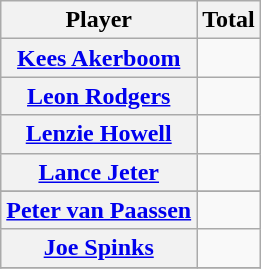<table class="sortable wikitable plainrowheaders">
<tr>
<th scope="col">Player</th>
<th scope="col">Total</th>
</tr>
<tr>
<th scope="row"><a href='#'>Kees Akerboom</a></th>
<td style="text-align:center;"></td>
</tr>
<tr>
<th scope="row"><a href='#'>Leon Rodgers</a></th>
<td style="text-align:center;"></td>
</tr>
<tr>
<th scope="row"><a href='#'>Lenzie Howell</a></th>
<td style="text-align:center;"></td>
</tr>
<tr>
<th scope="row"><a href='#'>Lance Jeter</a></th>
<td style="text-align:center;"></td>
</tr>
<tr>
</tr>
<tr>
<th scope="row"><a href='#'>Peter van Paassen</a></th>
<td style="text-align:center;"></td>
</tr>
<tr>
<th scope="row"><a href='#'>Joe Spinks</a></th>
<td style="text-align:center;"></td>
</tr>
<tr>
</tr>
</table>
